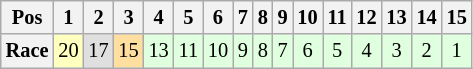<table class="wikitable" style="font-size: 85%;">
<tr align="center">
<th>Pos</th>
<th>1</th>
<th>2</th>
<th>3</th>
<th>4</th>
<th>5</th>
<th>6</th>
<th>7</th>
<th>8</th>
<th>9</th>
<th>10</th>
<th>11</th>
<th>12</th>
<th>13</th>
<th>14</th>
<th>15</th>
</tr>
<tr align="center">
<th>Race</th>
<td style="background:#FFFFBF;">20</td>
<td style="background:#DFDFDF;">17</td>
<td style="background:#FFDF9F;">15</td>
<td style="background:#DFFFDF;">13</td>
<td style="background:#DFFFDF;">11</td>
<td style="background:#DFFFDF;">10</td>
<td style="background:#DFFFDF;">9</td>
<td style="background:#DFFFDF;">8</td>
<td style="background:#DFFFDF;">7</td>
<td style="background:#DFFFDF;">6</td>
<td style="background:#DFFFDF;">5</td>
<td style="background:#DFFFDF;">4</td>
<td style="background:#DFFFDF;">3</td>
<td style="background:#DFFFDF;">2</td>
<td style="background:#DFFFDF;">1</td>
</tr>
</table>
